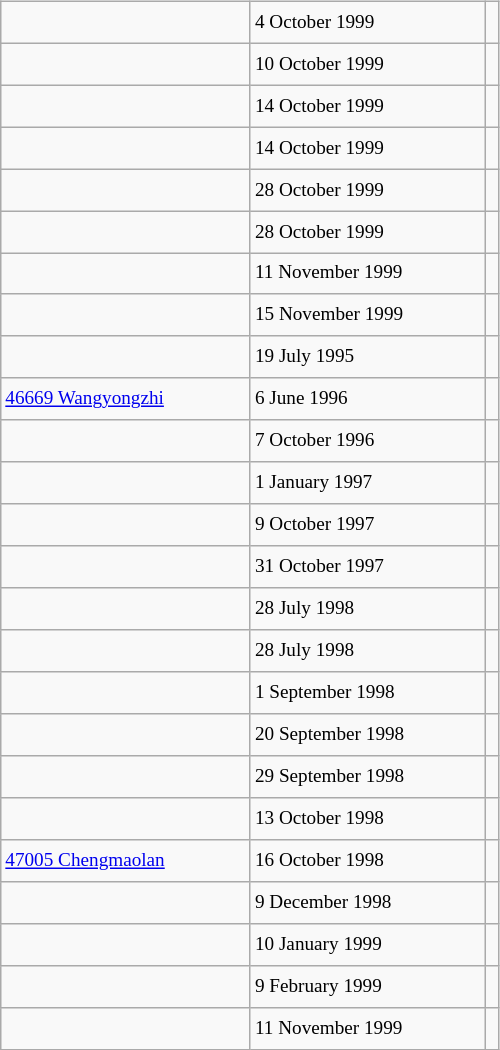<table class="wikitable" style="font-size: 80%; float: left; width: 26em; margin-right: 1em; height: 700px">
<tr>
<td></td>
<td>4 October 1999</td>
<td></td>
</tr>
<tr>
<td></td>
<td>10 October 1999</td>
<td></td>
</tr>
<tr>
<td></td>
<td>14 October 1999</td>
<td></td>
</tr>
<tr>
<td></td>
<td>14 October 1999</td>
<td></td>
</tr>
<tr>
<td></td>
<td>28 October 1999</td>
<td></td>
</tr>
<tr>
<td></td>
<td>28 October 1999</td>
<td></td>
</tr>
<tr>
<td></td>
<td>11 November 1999</td>
<td></td>
</tr>
<tr>
<td></td>
<td>15 November 1999</td>
<td></td>
</tr>
<tr>
<td></td>
<td>19 July 1995</td>
<td></td>
</tr>
<tr>
<td><a href='#'>46669 Wangyongzhi</a></td>
<td>6 June 1996</td>
<td></td>
</tr>
<tr>
<td></td>
<td>7 October 1996</td>
<td></td>
</tr>
<tr>
<td></td>
<td>1 January 1997</td>
<td></td>
</tr>
<tr>
<td></td>
<td>9 October 1997</td>
<td></td>
</tr>
<tr>
<td></td>
<td>31 October 1997</td>
<td></td>
</tr>
<tr>
<td></td>
<td>28 July 1998</td>
<td></td>
</tr>
<tr>
<td></td>
<td>28 July 1998</td>
<td></td>
</tr>
<tr>
<td></td>
<td>1 September 1998</td>
<td></td>
</tr>
<tr>
<td></td>
<td>20 September 1998</td>
<td></td>
</tr>
<tr>
<td></td>
<td>29 September 1998</td>
<td></td>
</tr>
<tr>
<td></td>
<td>13 October 1998</td>
<td></td>
</tr>
<tr>
<td><a href='#'>47005 Chengmaolan</a></td>
<td>16 October 1998</td>
<td></td>
</tr>
<tr>
<td></td>
<td>9 December 1998</td>
<td></td>
</tr>
<tr>
<td></td>
<td>10 January 1999</td>
<td></td>
</tr>
<tr>
<td></td>
<td>9 February 1999</td>
<td></td>
</tr>
<tr>
<td></td>
<td>11 November 1999</td>
<td></td>
</tr>
</table>
